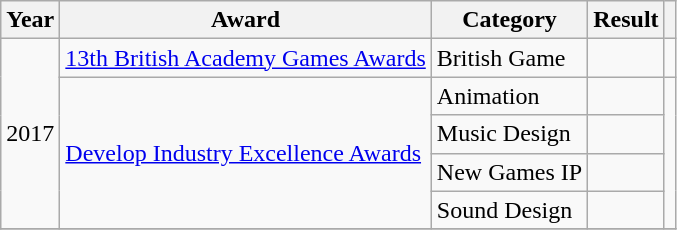<table class="wikitable sortable">
<tr>
<th>Year</th>
<th>Award</th>
<th>Category</th>
<th>Result</th>
<th></th>
</tr>
<tr>
<td rowspan="5" style="text-align:center;">2017</td>
<td><a href='#'>13th British Academy Games Awards</a></td>
<td>British Game</td>
<td></td>
<td></td>
</tr>
<tr>
<td rowspan="4"><a href='#'>Develop Industry Excellence Awards</a></td>
<td>Animation</td>
<td></td>
<td rowspan="4"></td>
</tr>
<tr>
<td>Music Design</td>
<td></td>
</tr>
<tr>
<td>New Games IP</td>
<td></td>
</tr>
<tr>
<td>Sound Design</td>
<td></td>
</tr>
<tr>
</tr>
</table>
